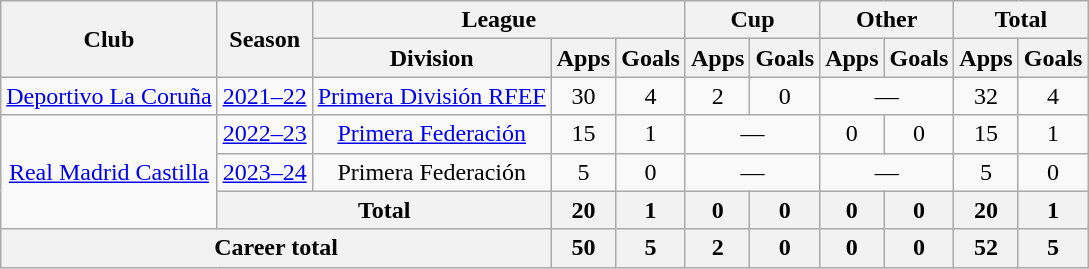<table class="wikitable" style="text-align: center;">
<tr>
<th rowspan="2">Club</th>
<th rowspan="2">Season</th>
<th colspan="3">League</th>
<th colspan="2">Cup</th>
<th colspan="2">Other</th>
<th colspan="2">Total</th>
</tr>
<tr>
<th>Division</th>
<th>Apps</th>
<th>Goals</th>
<th>Apps</th>
<th>Goals</th>
<th>Apps</th>
<th>Goals</th>
<th>Apps</th>
<th>Goals</th>
</tr>
<tr>
<td valign="center"><a href='#'>Deportivo La Coruña</a></td>
<td><a href='#'>2021–22</a></td>
<td><a href='#'>Primera División RFEF</a></td>
<td>30</td>
<td>4</td>
<td>2</td>
<td>0</td>
<td colspan="2">—</td>
<td>32</td>
<td>4</td>
</tr>
<tr>
<td rowspan="3"><a href='#'>Real Madrid Castilla</a></td>
<td><a href='#'>2022–23</a></td>
<td><a href='#'>Primera Federación</a></td>
<td>15</td>
<td>1</td>
<td colspan="2">—</td>
<td>0</td>
<td>0</td>
<td>15</td>
<td>1</td>
</tr>
<tr>
<td><a href='#'>2023–24</a></td>
<td>Primera Federación</td>
<td>5</td>
<td>0</td>
<td colspan="2">—</td>
<td colspan="2">—</td>
<td>5</td>
<td>0</td>
</tr>
<tr>
<th colspan="2">Total</th>
<th>20</th>
<th>1</th>
<th>0</th>
<th>0</th>
<th>0</th>
<th>0</th>
<th>20</th>
<th>1</th>
</tr>
<tr>
<th colspan="3">Career total</th>
<th>50</th>
<th>5</th>
<th>2</th>
<th>0</th>
<th>0</th>
<th>0</th>
<th>52</th>
<th>5</th>
</tr>
</table>
